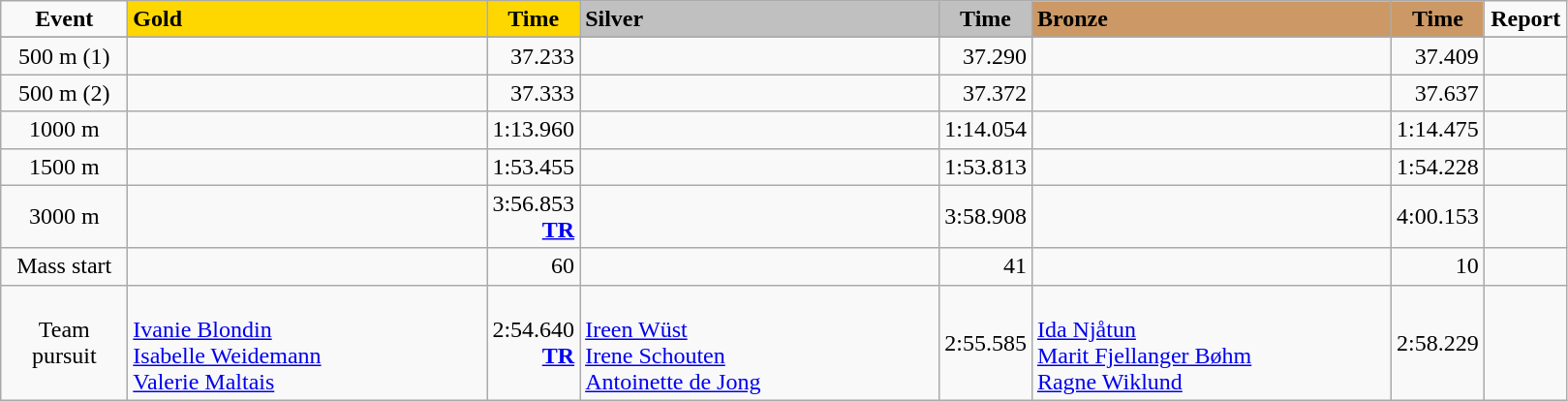<table class="wikitable">
<tr>
<td width="80" align="center"><strong>Event</strong></td>
<td width="240" bgcolor="gold"><strong>Gold</strong></td>
<td width="50" bgcolor="gold" align="center"><strong>Time</strong></td>
<td width="240" bgcolor="silver"><strong>Silver</strong></td>
<td width="50" bgcolor="silver" align="center"><strong>Time</strong></td>
<td width="240" bgcolor="#CC9966"><strong>Bronze</strong></td>
<td width="50" bgcolor="#CC9966" align="center"><strong>Time</strong></td>
<td width="50" align="center"><strong>Report</strong></td>
</tr>
<tr bgcolor="#cccccc">
</tr>
<tr>
<td align="center">500 m (1)</td>
<td></td>
<td align="right">37.233</td>
<td></td>
<td align="right">37.290</td>
<td></td>
<td align="right">37.409</td>
<td align="center"></td>
</tr>
<tr>
<td align="center">500 m (2)</td>
<td></td>
<td align="right">37.333</td>
<td></td>
<td align="right">37.372</td>
<td></td>
<td align="right">37.637</td>
<td align="center"></td>
</tr>
<tr>
<td align="center">1000 m</td>
<td></td>
<td align="right">1:13.960</td>
<td></td>
<td align="right">1:14.054</td>
<td></td>
<td align="right">1:14.475</td>
<td align="center"></td>
</tr>
<tr>
<td align="center">1500 m</td>
<td></td>
<td align="right">1:53.455</td>
<td></td>
<td align="right">1:53.813</td>
<td></td>
<td align="right">1:54.228</td>
<td align="center"></td>
</tr>
<tr>
<td align="center">3000 m</td>
<td></td>
<td align="right">3:56.853<br><strong><a href='#'>TR</a></strong></td>
<td></td>
<td align="right">3:58.908</td>
<td></td>
<td align="right">4:00.153</td>
<td align="center"></td>
</tr>
<tr>
<td align="center">Mass start</td>
<td></td>
<td align="right">60</td>
<td></td>
<td align="right">41</td>
<td></td>
<td align="right">10</td>
<td align="center"></td>
</tr>
<tr>
<td align="center">Team pursuit</td>
<td><br><a href='#'>Ivanie Blondin</a><br><a href='#'>Isabelle Weidemann</a><br><a href='#'>Valerie Maltais</a></td>
<td align="right">2:54.640<br><strong><a href='#'>TR</a></strong></td>
<td><br><a href='#'>Ireen Wüst</a><br><a href='#'>Irene Schouten</a><br><a href='#'>Antoinette de Jong</a></td>
<td align="right">2:55.585</td>
<td><br><a href='#'>Ida Njåtun</a><br><a href='#'>Marit Fjellanger Bøhm</a><br><a href='#'>Ragne Wiklund</a></td>
<td align="right">2:58.229</td>
<td align="center"></td>
</tr>
</table>
